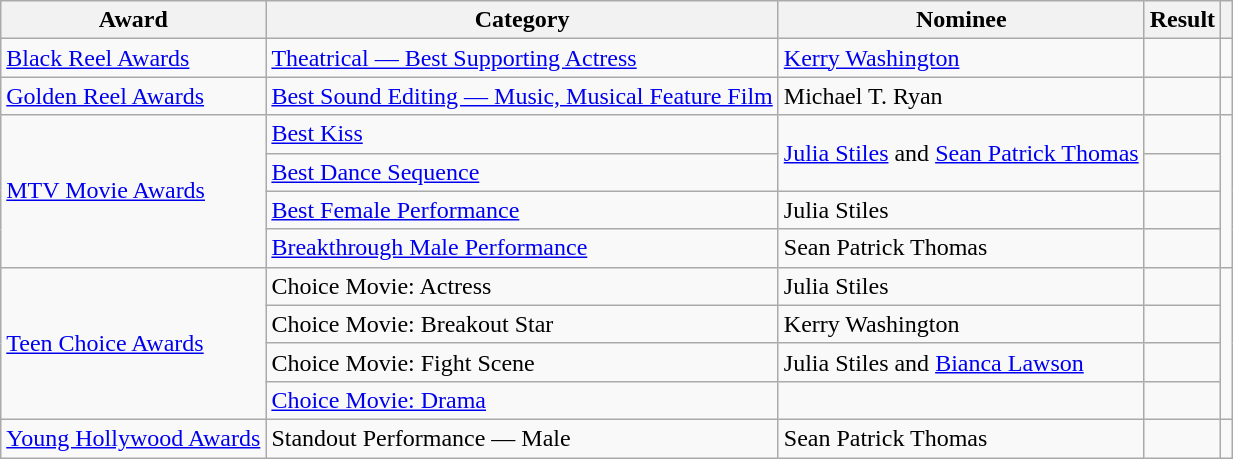<table class="wikitable plainrowheaders sortable"">
<tr>
<th>Award</th>
<th>Category</th>
<th>Nominee</th>
<th>Result</th>
<th></th>
</tr>
<tr>
<td><a href='#'>Black Reel Awards</a></td>
<td><a href='#'>Theatrical — Best Supporting Actress</a></td>
<td><a href='#'>Kerry Washington</a></td>
<td></td>
<td></td>
</tr>
<tr>
<td><a href='#'>Golden Reel Awards</a></td>
<td><a href='#'>Best Sound Editing — Music, Musical Feature Film</a></td>
<td>Michael T. Ryan</td>
<td></td>
<td></td>
</tr>
<tr>
<td rowspan="4"><a href='#'>MTV Movie Awards</a></td>
<td><a href='#'>Best Kiss</a></td>
<td rowspan="2"><a href='#'>Julia Stiles</a> and <a href='#'>Sean Patrick Thomas</a></td>
<td></td>
<td rowspan="4"></td>
</tr>
<tr>
<td><a href='#'>Best Dance Sequence</a></td>
<td></td>
</tr>
<tr>
<td><a href='#'>Best Female Performance</a></td>
<td>Julia Stiles</td>
<td></td>
</tr>
<tr>
<td><a href='#'>Breakthrough Male Performance</a></td>
<td>Sean Patrick Thomas</td>
<td></td>
</tr>
<tr>
<td rowspan="4"><a href='#'>Teen Choice Awards</a></td>
<td>Choice Movie: Actress</td>
<td>Julia Stiles</td>
<td></td>
<td rowspan="4"></td>
</tr>
<tr>
<td>Choice Movie: Breakout Star</td>
<td>Kerry Washington</td>
<td></td>
</tr>
<tr>
<td>Choice Movie: Fight Scene</td>
<td>Julia Stiles and <a href='#'>Bianca Lawson</a></td>
<td></td>
</tr>
<tr>
<td><a href='#'>Choice Movie: Drama</a></td>
<td></td>
<td></td>
</tr>
<tr>
<td><a href='#'>Young Hollywood Awards</a></td>
<td>Standout Performance — Male</td>
<td>Sean Patrick Thomas</td>
<td></td>
<td></td>
</tr>
</table>
